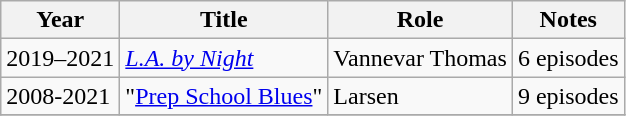<table class="wikitable sortable">
<tr>
<th>Year</th>
<th>Title</th>
<th>Role</th>
<th class="unsortable">Notes</th>
</tr>
<tr>
<td>2019–2021</td>
<td><em><a href='#'>L.A. by Night</a></em></td>
<td>Vannevar Thomas</td>
<td>6 episodes</td>
</tr>
<tr>
<td>2008-2021</td>
<td>"<a href='#'>Prep School Blues</a>"</td>
<td>Larsen</td>
<td>9 episodes</td>
</tr>
<tr>
</tr>
</table>
